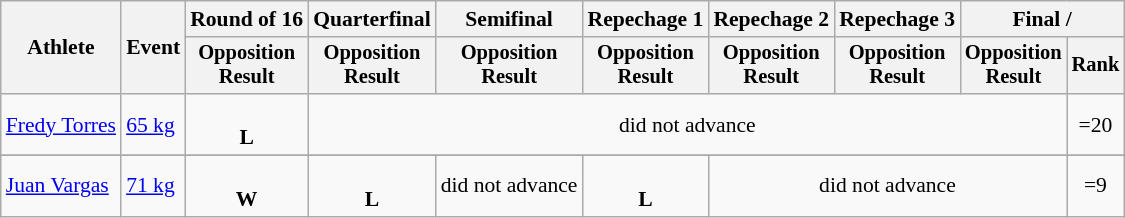<table class="wikitable" style="font-size:90%">
<tr>
<th rowspan="2">Athlete</th>
<th rowspan="2">Event</th>
<th>Round of 16</th>
<th>Quarterfinal</th>
<th>Semifinal</th>
<th>Repechage 1</th>
<th>Repechage 2</th>
<th>Repechage 3</th>
<th colspan=2>Final / </th>
</tr>
<tr style="font-size:95%">
<th>Opposition<br>Result</th>
<th>Opposition<br>Result</th>
<th>Opposition<br>Result</th>
<th>Opposition<br>Result</th>
<th>Opposition<br>Result</th>
<th>Opposition<br>Result</th>
<th>Opposition<br>Result</th>
<th>Rank</th>
</tr>
<tr align=center>
<td align=left><a href='#'>Fredy Torres</a></td>
<td align=left><a href='#'>65 kg</a></td>
<td><br><strong>L</strong></td>
<td colspan=6>did not advance</td>
<td>=20</td>
</tr>
<tr>
</tr>
<tr align=center>
<td align=left><a href='#'>Juan Vargas</a></td>
<td align=left><a href='#'>71 kg</a></td>
<td><br><strong>W</strong></td>
<td><br><strong>L</strong></td>
<td colspan=1>did not advance</td>
<td><br><strong>L</strong></td>
<td colspan=3>did not advance</td>
<td>=9</td>
</tr>
</table>
